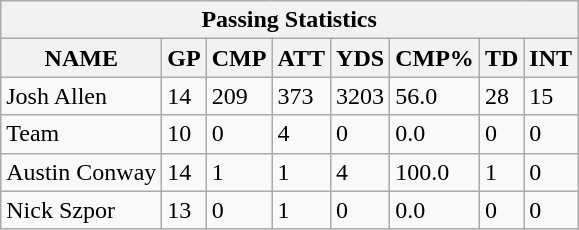<table class="wikitable sortable collapsible collapsed">
<tr>
<th colspan="10">Passing Statistics</th>
</tr>
<tr>
<th>NAME</th>
<th>GP</th>
<th>CMP</th>
<th>ATT</th>
<th>YDS</th>
<th>CMP%</th>
<th>TD</th>
<th>INT</th>
</tr>
<tr>
<td>Josh Allen</td>
<td>14</td>
<td>209</td>
<td>373</td>
<td>3203</td>
<td>56.0</td>
<td>28</td>
<td>15</td>
</tr>
<tr>
<td>Team</td>
<td>10</td>
<td>0</td>
<td>4</td>
<td>0</td>
<td>0.0</td>
<td>0</td>
<td>0</td>
</tr>
<tr>
<td>Austin Conway</td>
<td>14</td>
<td>1</td>
<td>1</td>
<td>4</td>
<td>100.0</td>
<td>1</td>
<td>0</td>
</tr>
<tr>
<td>Nick Szpor</td>
<td>13</td>
<td>0</td>
<td>1</td>
<td>0</td>
<td>0.0</td>
<td>0</td>
<td>0</td>
</tr>
</table>
